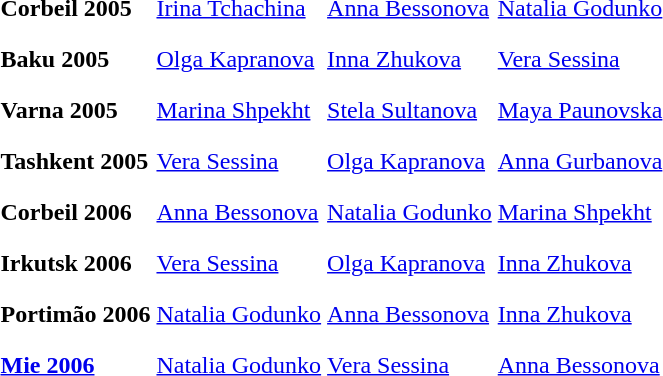<table>
<tr>
<th scope=row style="text-align:left">Corbeil 2005 </th>
<td style="height:30px;"> <a href='#'>Irina Tchachina</a></td>
<td style="height:30px;"> <a href='#'>Anna Bessonova</a></td>
<td style="height:30px;"> <a href='#'>Natalia Godunko</a></td>
</tr>
<tr>
<th scope=row style="text-align:left">Baku 2005 </th>
<td style="height:30px;"> <a href='#'>Olga Kapranova</a></td>
<td style="height:30px;"> <a href='#'>Inna Zhukova</a></td>
<td style="height:30px;"> <a href='#'>Vera Sessina</a></td>
</tr>
<tr>
<th scope=row style="text-align:left">Varna 2005 </th>
<td style="height:30px;"> <a href='#'>Marina Shpekht</a></td>
<td style="height:30px;"> <a href='#'>Stela Sultanova</a></td>
<td style="height:30px;"> <a href='#'>Maya Paunovska</a></td>
</tr>
<tr>
<th scope=row style="text-align:left">Tashkent 2005 </th>
<td style="height:30px;"> <a href='#'>Vera Sessina</a></td>
<td style="height:30px;"> <a href='#'>Olga Kapranova</a></td>
<td style="height:30px;"> <a href='#'>Anna Gurbanova</a></td>
</tr>
<tr>
<th scope=row style="text-align:left">Corbeil 2006 </th>
<td style="height:30px;"> <a href='#'>Anna Bessonova</a></td>
<td style="height:30px;"> <a href='#'>Natalia Godunko</a></td>
<td style="height:30px;"> <a href='#'>Marina Shpekht</a></td>
</tr>
<tr>
<th scope=row style="text-align:left">Irkutsk 2006 </th>
<td style="height:30px;"> <a href='#'>Vera Sessina</a></td>
<td style="height:30px;"> <a href='#'>Olga Kapranova</a></td>
<td style="height:30px;"> <a href='#'>Inna Zhukova</a></td>
</tr>
<tr>
<th scope=row style="text-align:left">Portimão 2006 </th>
<td style="height:30px;"> <a href='#'>Natalia Godunko</a></td>
<td style="height:30px;"> <a href='#'>Anna Bessonova</a></td>
<td style="height:30px;"> <a href='#'>Inna Zhukova</a></td>
</tr>
<tr>
<th scope=row style="text-align:left"><a href='#'>Mie 2006</a></th>
<td style="height:30px;"> <a href='#'>Natalia Godunko</a></td>
<td style="height:30px;"> <a href='#'>Vera Sessina</a></td>
<td style="height:30px;"> <a href='#'>Anna Bessonova</a></td>
</tr>
</table>
